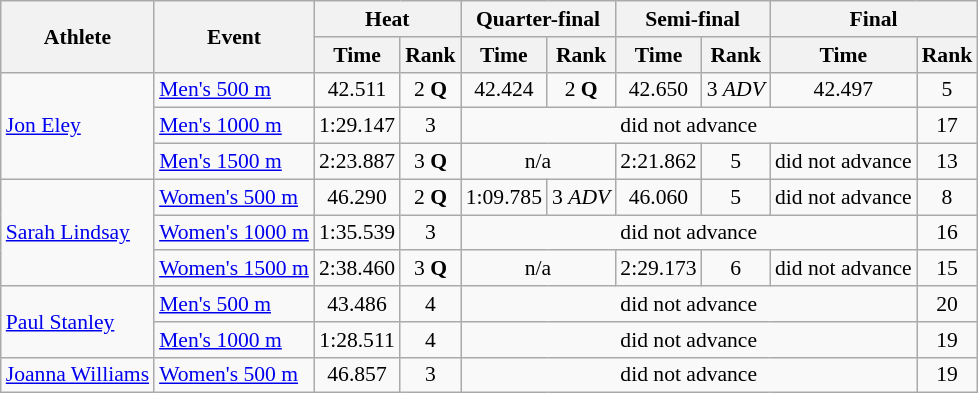<table class="wikitable" style="font-size:90%">
<tr>
<th rowspan="2">Athlete</th>
<th rowspan="2">Event</th>
<th colspan="2">Heat</th>
<th colspan="2">Quarter-final</th>
<th colspan="2">Semi-final</th>
<th colspan="2">Final</th>
</tr>
<tr>
<th>Time</th>
<th>Rank</th>
<th>Time</th>
<th>Rank</th>
<th>Time</th>
<th>Rank</th>
<th>Time</th>
<th>Rank</th>
</tr>
<tr>
<td rowspan=3><a href='#'>Jon Eley</a></td>
<td><a href='#'>Men's 500 m</a></td>
<td align="center">42.511</td>
<td align="center">2 <strong>Q</strong></td>
<td align="center">42.424</td>
<td align="center">2 <strong>Q</strong></td>
<td align="center">42.650</td>
<td align="center">3 <em>ADV</em></td>
<td align="center">42.497</td>
<td align="center">5</td>
</tr>
<tr>
<td><a href='#'>Men's 1000 m</a></td>
<td align="center">1:29.147</td>
<td align="center">3</td>
<td colspan=5 align="center">did not advance</td>
<td align="center">17</td>
</tr>
<tr>
<td><a href='#'>Men's 1500 m</a></td>
<td align="center">2:23.887</td>
<td align="center">3 <strong>Q</strong></td>
<td colspan=2 align="center">n/a</td>
<td align="center">2:21.862</td>
<td align="center">5</td>
<td align="center">did not advance</td>
<td align="center">13</td>
</tr>
<tr>
<td rowspan=3><a href='#'>Sarah Lindsay</a></td>
<td><a href='#'>Women's 500 m</a></td>
<td align="center">46.290</td>
<td align="center">2 <strong>Q</strong></td>
<td align="center">1:09.785</td>
<td align="center">3 <em>ADV</em></td>
<td align="center">46.060</td>
<td align="center">5</td>
<td align="center">did not advance</td>
<td align="center">8</td>
</tr>
<tr>
<td><a href='#'>Women's 1000 m</a></td>
<td align="center">1:35.539</td>
<td align="center">3</td>
<td colspan=5 align="center">did not advance</td>
<td align="center">16</td>
</tr>
<tr>
<td><a href='#'>Women's 1500 m</a></td>
<td align="center">2:38.460</td>
<td align="center">3 <strong>Q</strong></td>
<td colspan=2 align="center">n/a</td>
<td align="center">2:29.173</td>
<td align="center">6</td>
<td align="center">did not advance</td>
<td align="center">15</td>
</tr>
<tr>
<td rowspan=2><a href='#'>Paul Stanley</a></td>
<td><a href='#'>Men's 500 m</a></td>
<td align="center">43.486</td>
<td align="center">4</td>
<td colspan=5 align="center">did not advance</td>
<td align="center">20</td>
</tr>
<tr>
<td><a href='#'>Men's 1000 m</a></td>
<td align="center">1:28.511</td>
<td align="center">4</td>
<td colspan=5 align="center">did not advance</td>
<td align="center">19</td>
</tr>
<tr>
<td><a href='#'>Joanna Williams</a></td>
<td><a href='#'>Women's 500 m</a></td>
<td align="center">46.857</td>
<td align="center">3</td>
<td colspan=5 align="center">did not advance</td>
<td align="center">19</td>
</tr>
</table>
